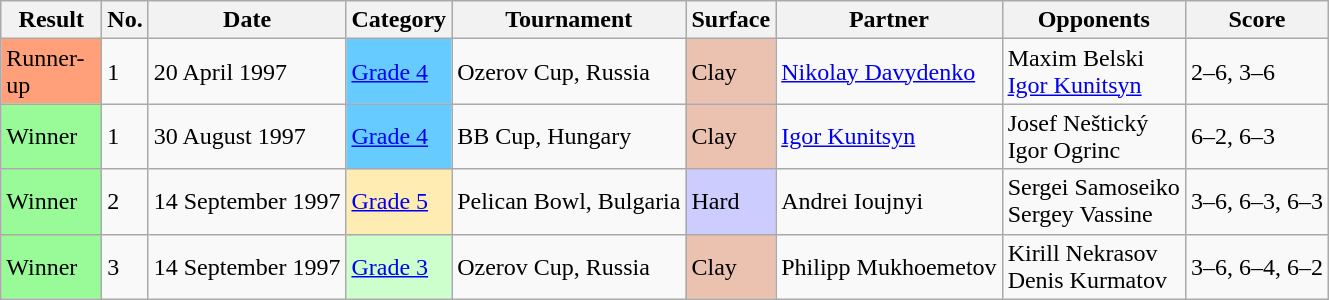<table class="sortable wikitable">
<tr>
<th scope="col" width=60>Result</th>
<th scope="col" class="unsortable">No.</th>
<th scope="col">Date</th>
<th scope="col">Category</th>
<th scope="col">Tournament</th>
<th scope="col" class="unsortable">Surface</th>
<th scope="col">Partner</th>
<th scope="col">Opponents</th>
<th scope="col" class="unsortable">Score</th>
</tr>
<tr>
<td bgcolor=FFA07A>Runner-up</td>
<td>1</td>
<td>20 April 1997</td>
<td style=background:#66CCFF><a href='#'>Grade 4</a></td>
<td>Ozerov Cup, Russia</td>
<td bgcolor=EBC2AF>Clay</td>
<td> <a href='#'>Nikolay Davydenko</a></td>
<td> Maxim Belski<br> <a href='#'>Igor Kunitsyn</a></td>
<td>2–6, 3–6</td>
</tr>
<tr>
<td bgcolor=98FB98>Winner</td>
<td>1</td>
<td>30 August 1997</td>
<td style=background:#66CCFF><a href='#'>Grade 4</a></td>
<td>BB Cup, Hungary</td>
<td bgcolor=EBC2AF>Clay</td>
<td> <a href='#'>Igor Kunitsyn</a></td>
<td> Josef Neštický<br> Igor Ogrinc</td>
<td>6–2, 6–3</td>
</tr>
<tr>
<td bgcolor=98FB98>Winner</td>
<td>2</td>
<td>14 September 1997</td>
<td style=background:#ffecb2><a href='#'>Grade 5</a></td>
<td>Pelican Bowl, Bulgaria</td>
<td bgcolor=CCCCFF>Hard</td>
<td> Andrei Ioujnyi</td>
<td> Sergei Samoseiko<br> Sergey Vassine</td>
<td>3–6, 6–3, 6–3</td>
</tr>
<tr>
<td bgcolor=98FB98>Winner</td>
<td>3</td>
<td>14 September 1997</td>
<td style=background:#CCFFCC><a href='#'>Grade 3</a></td>
<td>Ozerov Cup, Russia</td>
<td bgcolor=EBC2AF>Clay</td>
<td> Philipp Mukhoemetov</td>
<td> Kirill Nekrasov<br> Denis Kurmatov</td>
<td>3–6, 6–4, 6–2</td>
</tr>
</table>
